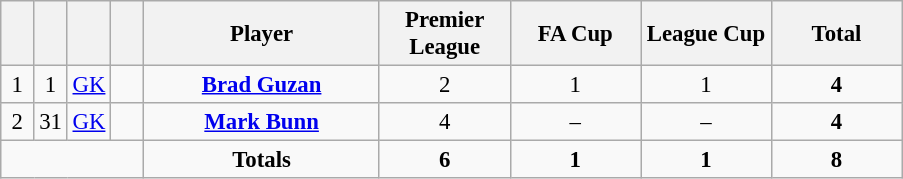<table class="wikitable" style="font-size: 95%; text-align: center;">
<tr>
<th width=15></th>
<th width=15></th>
<th width=15></th>
<th width=15></th>
<th width=150>Player</th>
<th width=80>Premier League</th>
<th width=80>FA Cup</th>
<th width=80>League Cup</th>
<th width=80>Total</th>
</tr>
<tr>
<td>1</td>
<td>1</td>
<td><a href='#'>GK</a></td>
<td></td>
<td><strong><a href='#'>Brad Guzan</a></strong></td>
<td>2</td>
<td>1</td>
<td>1</td>
<td><strong>4</strong></td>
</tr>
<tr>
<td>2</td>
<td>31</td>
<td><a href='#'>GK</a></td>
<td></td>
<td><strong><a href='#'>Mark Bunn</a></strong></td>
<td>4</td>
<td>–</td>
<td>–</td>
<td><strong>4</strong></td>
</tr>
<tr>
<td colspan="4"></td>
<td><strong>Totals</strong></td>
<td><strong>6</strong></td>
<td><strong>1</strong></td>
<td><strong>1</strong></td>
<td><strong>8</strong></td>
</tr>
</table>
